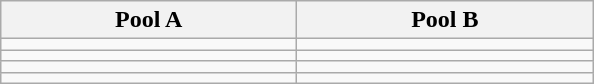<table class="wikitable">
<tr>
<th width=190>Pool A</th>
<th width=190>Pool B</th>
</tr>
<tr>
<td></td>
<td></td>
</tr>
<tr>
<td></td>
<td></td>
</tr>
<tr>
<td></td>
<td></td>
</tr>
<tr>
<td></td>
<td></td>
</tr>
</table>
